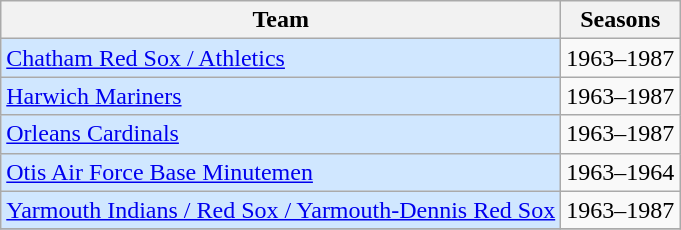<table class="wikitable" style="display: inline-table; text-align:left">
<tr>
<th>Team</th>
<th>Seasons</th>
</tr>
<tr>
<td bgcolor=#D0E7FF><a href='#'>Chatham Red Sox / Athletics</a></td>
<td>1963–1987</td>
</tr>
<tr>
<td bgcolor=#D0E7FF><a href='#'>Harwich Mariners</a></td>
<td>1963–1987</td>
</tr>
<tr>
<td bgcolor=#D0E7FF><a href='#'>Orleans Cardinals</a></td>
<td>1963–1987</td>
</tr>
<tr>
<td bgcolor=#D0E7FF><a href='#'>Otis Air Force Base Minutemen</a></td>
<td>1963–1964</td>
</tr>
<tr>
<td bgcolor=#D0E7FF><a href='#'>Yarmouth Indians / Red Sox / Yarmouth-Dennis Red Sox</a></td>
<td>1963–1987</td>
</tr>
<tr>
</tr>
</table>
